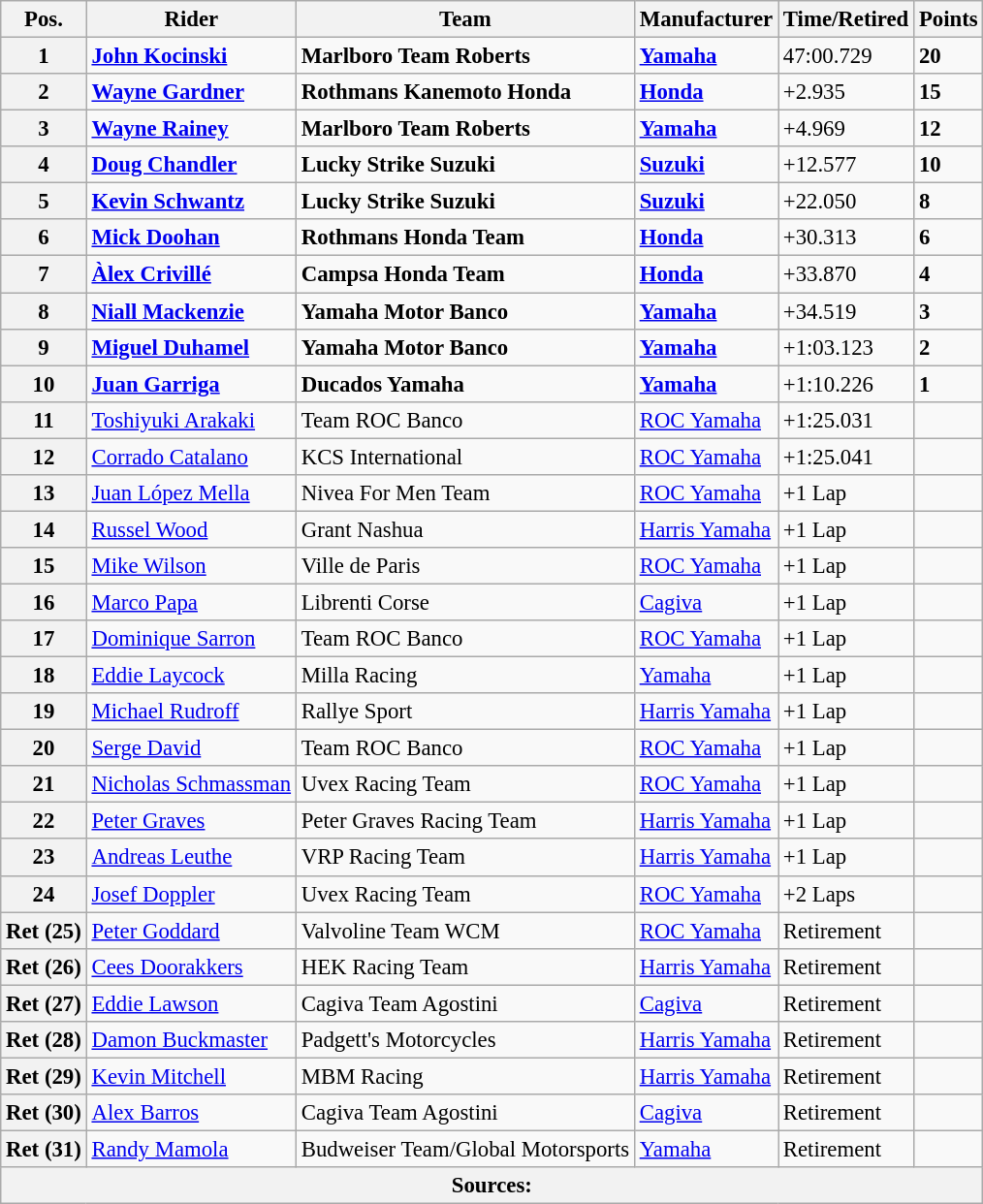<table class="wikitable" style="font-size: 95%;">
<tr>
<th>Pos.</th>
<th>Rider</th>
<th>Team</th>
<th>Manufacturer</th>
<th>Time/Retired</th>
<th>Points</th>
</tr>
<tr>
<th>1</th>
<td> <strong><a href='#'>John Kocinski</a></strong></td>
<td><strong>Marlboro Team Roberts</strong></td>
<td><strong><a href='#'>Yamaha</a></strong></td>
<td>47:00.729</td>
<td><strong>20</strong></td>
</tr>
<tr>
<th>2</th>
<td> <strong><a href='#'>Wayne Gardner</a></strong></td>
<td><strong>Rothmans Kanemoto Honda</strong></td>
<td><strong><a href='#'>Honda</a></strong></td>
<td>+2.935</td>
<td><strong>15</strong></td>
</tr>
<tr>
<th>3</th>
<td> <strong><a href='#'>Wayne Rainey</a></strong></td>
<td><strong>Marlboro Team Roberts</strong></td>
<td><strong><a href='#'>Yamaha</a></strong></td>
<td>+4.969</td>
<td><strong>12</strong></td>
</tr>
<tr>
<th>4</th>
<td> <strong><a href='#'>Doug Chandler</a></strong></td>
<td><strong>Lucky Strike Suzuki</strong></td>
<td><strong><a href='#'>Suzuki</a></strong></td>
<td>+12.577</td>
<td><strong>10</strong></td>
</tr>
<tr>
<th>5</th>
<td> <strong><a href='#'>Kevin Schwantz</a></strong></td>
<td><strong>Lucky Strike Suzuki</strong></td>
<td><strong><a href='#'>Suzuki</a></strong></td>
<td>+22.050</td>
<td><strong>8</strong></td>
</tr>
<tr>
<th>6</th>
<td> <strong><a href='#'>Mick Doohan</a></strong></td>
<td><strong>Rothmans Honda Team</strong></td>
<td><strong><a href='#'>Honda</a></strong></td>
<td>+30.313</td>
<td><strong>6</strong></td>
</tr>
<tr>
<th>7</th>
<td> <strong><a href='#'>Àlex Crivillé</a></strong></td>
<td><strong>Campsa Honda Team</strong></td>
<td><strong><a href='#'>Honda</a></strong></td>
<td>+33.870</td>
<td><strong>4</strong></td>
</tr>
<tr>
<th>8</th>
<td> <strong><a href='#'>Niall Mackenzie</a></strong></td>
<td><strong>Yamaha Motor Banco</strong></td>
<td><strong><a href='#'>Yamaha</a></strong></td>
<td>+34.519</td>
<td><strong>3</strong></td>
</tr>
<tr>
<th>9</th>
<td> <strong><a href='#'>Miguel Duhamel</a></strong></td>
<td><strong>Yamaha Motor Banco</strong></td>
<td><strong><a href='#'>Yamaha</a></strong></td>
<td>+1:03.123</td>
<td><strong>2</strong></td>
</tr>
<tr>
<th>10</th>
<td> <strong><a href='#'>Juan Garriga</a></strong></td>
<td><strong>Ducados Yamaha</strong></td>
<td><strong><a href='#'>Yamaha</a></strong></td>
<td>+1:10.226</td>
<td><strong>1</strong></td>
</tr>
<tr>
<th>11</th>
<td> <a href='#'>Toshiyuki Arakaki</a></td>
<td>Team ROC Banco</td>
<td><a href='#'>ROC Yamaha</a></td>
<td>+1:25.031</td>
<td></td>
</tr>
<tr>
<th>12</th>
<td> <a href='#'>Corrado Catalano</a></td>
<td>KCS International</td>
<td><a href='#'>ROC Yamaha</a></td>
<td>+1:25.041</td>
<td></td>
</tr>
<tr>
<th>13</th>
<td> <a href='#'>Juan López Mella</a></td>
<td>Nivea For Men Team</td>
<td><a href='#'>ROC Yamaha</a></td>
<td>+1 Lap</td>
<td></td>
</tr>
<tr>
<th>14</th>
<td> <a href='#'>Russel Wood</a></td>
<td>Grant Nashua</td>
<td><a href='#'>Harris Yamaha</a></td>
<td>+1 Lap</td>
<td></td>
</tr>
<tr>
<th>15</th>
<td> <a href='#'>Mike Wilson</a></td>
<td>Ville de Paris</td>
<td><a href='#'>ROC Yamaha</a></td>
<td>+1 Lap</td>
<td></td>
</tr>
<tr>
<th>16</th>
<td> <a href='#'>Marco Papa</a></td>
<td>Librenti Corse</td>
<td><a href='#'>Cagiva</a></td>
<td>+1 Lap</td>
<td></td>
</tr>
<tr>
<th>17</th>
<td> <a href='#'>Dominique Sarron</a></td>
<td>Team ROC Banco</td>
<td><a href='#'>ROC Yamaha</a></td>
<td>+1 Lap</td>
<td></td>
</tr>
<tr>
<th>18</th>
<td> <a href='#'>Eddie Laycock</a></td>
<td>Milla Racing</td>
<td><a href='#'>Yamaha</a></td>
<td>+1 Lap</td>
<td></td>
</tr>
<tr>
<th>19</th>
<td> <a href='#'>Michael Rudroff</a></td>
<td>Rallye Sport</td>
<td><a href='#'>Harris Yamaha</a></td>
<td>+1 Lap</td>
<td></td>
</tr>
<tr>
<th>20</th>
<td> <a href='#'>Serge David</a></td>
<td>Team ROC Banco</td>
<td><a href='#'>ROC Yamaha</a></td>
<td>+1 Lap</td>
<td></td>
</tr>
<tr>
<th>21</th>
<td> <a href='#'>Nicholas Schmassman</a></td>
<td>Uvex Racing Team</td>
<td><a href='#'>ROC Yamaha</a></td>
<td>+1 Lap</td>
<td></td>
</tr>
<tr>
<th>22</th>
<td> <a href='#'>Peter Graves</a></td>
<td>Peter Graves Racing Team</td>
<td><a href='#'>Harris Yamaha</a></td>
<td>+1 Lap</td>
<td></td>
</tr>
<tr>
<th>23</th>
<td> <a href='#'>Andreas Leuthe</a></td>
<td>VRP Racing Team</td>
<td><a href='#'>Harris Yamaha</a></td>
<td>+1 Lap</td>
<td></td>
</tr>
<tr>
<th>24</th>
<td> <a href='#'>Josef Doppler</a></td>
<td>Uvex Racing Team</td>
<td><a href='#'>ROC Yamaha</a></td>
<td>+2 Laps</td>
<td></td>
</tr>
<tr>
<th>Ret (25)</th>
<td> <a href='#'>Peter Goddard</a></td>
<td>Valvoline Team WCM</td>
<td><a href='#'>ROC Yamaha</a></td>
<td>Retirement</td>
<td></td>
</tr>
<tr>
<th>Ret (26)</th>
<td> <a href='#'>Cees Doorakkers</a></td>
<td>HEK Racing Team</td>
<td><a href='#'>Harris Yamaha</a></td>
<td>Retirement</td>
<td></td>
</tr>
<tr>
<th>Ret (27)</th>
<td> <a href='#'>Eddie Lawson</a></td>
<td>Cagiva Team Agostini</td>
<td><a href='#'>Cagiva</a></td>
<td>Retirement</td>
<td></td>
</tr>
<tr>
<th>Ret (28)</th>
<td> <a href='#'>Damon Buckmaster</a></td>
<td>Padgett's Motorcycles</td>
<td><a href='#'>Harris Yamaha</a></td>
<td>Retirement</td>
<td></td>
</tr>
<tr>
<th>Ret (29)</th>
<td> <a href='#'>Kevin Mitchell</a></td>
<td>MBM Racing</td>
<td><a href='#'>Harris Yamaha</a></td>
<td>Retirement</td>
<td></td>
</tr>
<tr>
<th>Ret (30)</th>
<td> <a href='#'>Alex Barros</a></td>
<td>Cagiva Team Agostini</td>
<td><a href='#'>Cagiva</a></td>
<td>Retirement</td>
<td></td>
</tr>
<tr>
<th>Ret (31)</th>
<td> <a href='#'>Randy Mamola</a></td>
<td>Budweiser Team/Global Motorsports</td>
<td><a href='#'>Yamaha</a></td>
<td>Retirement</td>
<td></td>
</tr>
<tr>
<th colspan=8>Sources:</th>
</tr>
</table>
